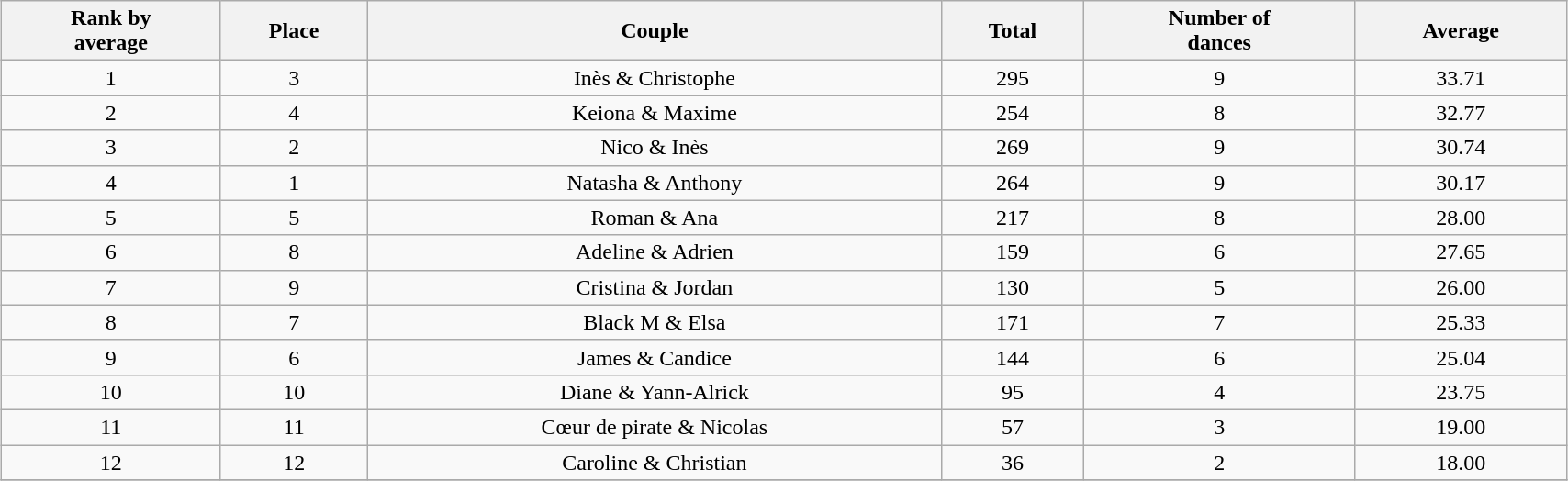<table class="wikitable sortable" style="margin:auto; text-align:center; margin:5px; width:90%;">
<tr>
<th>Rank by<br>average</th>
<th>Place</th>
<th>Couple</th>
<th>Total</th>
<th>Number of<br> dances</th>
<th>Average</th>
</tr>
<tr>
<td>1</td>
<td>3</td>
<td>Inès & Christophe</td>
<td>295</td>
<td>9</td>
<td>33.71</td>
</tr>
<tr>
<td>2</td>
<td>4</td>
<td>Keiona & Maxime</td>
<td>254</td>
<td>8</td>
<td>32.77</td>
</tr>
<tr>
<td>3</td>
<td>2</td>
<td>Nico & Inès</td>
<td>269</td>
<td>9</td>
<td>30.74</td>
</tr>
<tr>
<td>4</td>
<td>1</td>
<td>Natasha & Anthony</td>
<td>264</td>
<td>9</td>
<td>30.17</td>
</tr>
<tr>
<td>5</td>
<td>5</td>
<td>Roman & Ana</td>
<td>217</td>
<td>8</td>
<td>28.00</td>
</tr>
<tr>
<td>6</td>
<td>8</td>
<td>Adeline & Adrien</td>
<td>159</td>
<td>6</td>
<td>27.65</td>
</tr>
<tr>
<td>7</td>
<td>9</td>
<td>Cristina & Jordan</td>
<td>130</td>
<td>5</td>
<td>26.00</td>
</tr>
<tr>
<td>8</td>
<td>7</td>
<td>Black M & Elsa</td>
<td>171</td>
<td>7</td>
<td>25.33</td>
</tr>
<tr>
<td>9</td>
<td>6</td>
<td>James & Candice</td>
<td>144</td>
<td>6</td>
<td>25.04</td>
</tr>
<tr>
<td>10</td>
<td>10</td>
<td>Diane & Yann-Alrick</td>
<td>95</td>
<td>4</td>
<td>23.75</td>
</tr>
<tr>
<td>11</td>
<td>11</td>
<td>Cœur de pirate & Nicolas</td>
<td>57</td>
<td>3</td>
<td>19.00</td>
</tr>
<tr>
<td>12</td>
<td>12</td>
<td>Caroline & Christian</td>
<td>36</td>
<td>2</td>
<td>18.00</td>
</tr>
<tr>
</tr>
</table>
